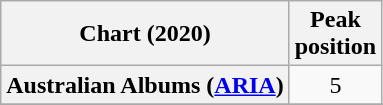<table class="wikitable sortable plainrowheaders" style="text-align:center">
<tr>
<th scope="col">Chart (2020)</th>
<th scope="col">Peak<br>position</th>
</tr>
<tr>
<th scope="row">Australian Albums (<a href='#'>ARIA</a>)</th>
<td>5</td>
</tr>
<tr>
</tr>
<tr>
</tr>
</table>
